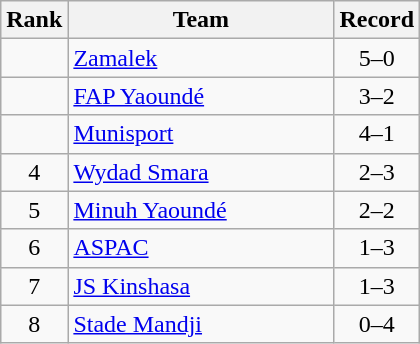<table class=wikitable style="text-align:center;">
<tr>
<th>Rank</th>
<th width=170>Team</th>
<th>Record</th>
</tr>
<tr>
<td></td>
<td align=left> <a href='#'>Zamalek</a></td>
<td>5–0</td>
</tr>
<tr>
<td></td>
<td align=left> <a href='#'>FAP Yaoundé</a></td>
<td>3–2</td>
</tr>
<tr>
<td></td>
<td align=left> <a href='#'>Munisport</a></td>
<td>4–1</td>
</tr>
<tr>
<td>4</td>
<td align=left> <a href='#'>Wydad Smara</a></td>
<td>2–3</td>
</tr>
<tr>
<td>5</td>
<td align=left> <a href='#'>Minuh Yaoundé</a></td>
<td>2–2</td>
</tr>
<tr>
<td>6</td>
<td align=left> <a href='#'>ASPAC</a></td>
<td>1–3</td>
</tr>
<tr>
<td>7</td>
<td align=left> <a href='#'>JS Kinshasa</a></td>
<td>1–3</td>
</tr>
<tr>
<td>8</td>
<td align=left> <a href='#'>Stade Mandji</a></td>
<td>0–4</td>
</tr>
</table>
